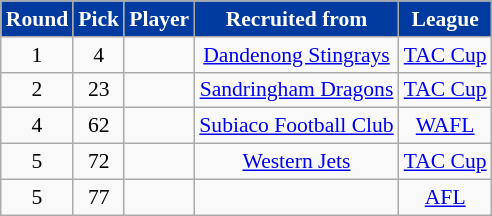<table class="wikitable" style="font-size:90%; text-align:center;">
<tr>
<td style="background:#013B9F; color:white;"><strong>Round</strong></td>
<td style="background:#013B9F; color:white;"><strong>Pick</strong></td>
<td style="background:#013B9F; color:white;"><strong>Player</strong></td>
<td style="background:#013B9F; color:white;"><strong>Recruited from</strong></td>
<td style="background:#013B9F; color:white;"><strong>League</strong></td>
</tr>
<tr>
<td>1</td>
<td>4</td>
<td></td>
<td><a href='#'>Dandenong Stingrays</a></td>
<td><a href='#'>TAC Cup</a></td>
</tr>
<tr>
<td>2</td>
<td>23</td>
<td></td>
<td><a href='#'>Sandringham Dragons</a></td>
<td><a href='#'>TAC Cup</a></td>
</tr>
<tr>
<td>4</td>
<td>62</td>
<td></td>
<td><a href='#'>Subiaco Football Club</a></td>
<td><a href='#'>WAFL</a></td>
</tr>
<tr>
<td>5</td>
<td>72</td>
<td></td>
<td><a href='#'>Western Jets</a></td>
<td><a href='#'>TAC Cup</a></td>
</tr>
<tr>
<td>5</td>
<td>77</td>
<td></td>
<td></td>
<td><a href='#'>AFL</a></td>
</tr>
</table>
